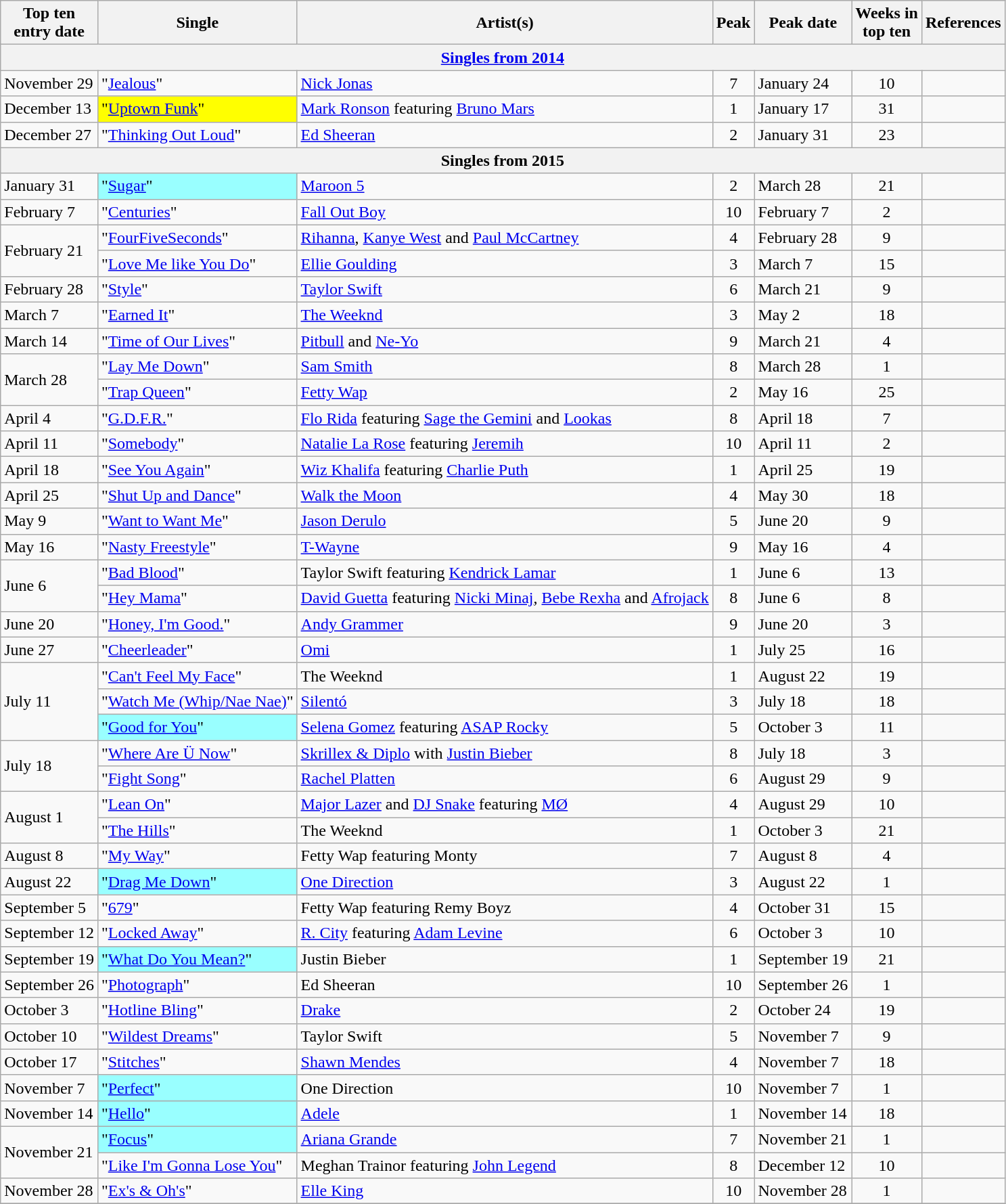<table class="wikitable sortable">
<tr>
<th>Top ten<br>entry date</th>
<th>Single</th>
<th>Artist(s)</th>
<th data-sort-type="number">Peak</th>
<th>Peak date</th>
<th data-sort-type="number">Weeks in<br>top ten</th>
<th>References</th>
</tr>
<tr>
<th colspan=7><a href='#'>Singles from 2014</a></th>
</tr>
<tr>
<td>November 29</td>
<td>"<a href='#'>Jealous</a>"</td>
<td><a href='#'>Nick Jonas</a></td>
<td style="text-align:center;">7</td>
<td>January 24</td>
<td style="text-align:center;">10</td>
<td align=center></td>
</tr>
<tr>
<td>December 13</td>
<td style= "background:#FFFF00">"<a href='#'>Uptown Funk</a>"  </td>
<td><a href='#'>Mark Ronson</a> featuring <a href='#'>Bruno Mars</a></td>
<td style="text-align:center;">1</td>
<td>January 17</td>
<td style="text-align:center;">31</td>
<td align=center></td>
</tr>
<tr>
<td>December 27</td>
<td>"<a href='#'>Thinking Out Loud</a>" </td>
<td><a href='#'>Ed Sheeran</a></td>
<td style="text-align:center;">2</td>
<td>January 31</td>
<td style="text-align:center;">23</td>
<td style="text-align:center;"></td>
</tr>
<tr>
<th colspan=7>Singles from 2015</th>
</tr>
<tr>
<td>January 31</td>
<td style="background:#9ff;">"<a href='#'>Sugar</a>"   </td>
<td><a href='#'>Maroon 5</a></td>
<td style="text-align:center;">2</td>
<td>March 28</td>
<td style="text-align:center;">21</td>
<td style="text-align:center;"></td>
</tr>
<tr>
<td>February 7</td>
<td>"<a href='#'>Centuries</a>"</td>
<td><a href='#'>Fall Out Boy</a></td>
<td style="text-align:center;">10</td>
<td>February 7</td>
<td style="text-align:center;">2</td>
<td style="text-align:center;"></td>
</tr>
<tr>
<td rowspan=2>February 21</td>
<td>"<a href='#'>FourFiveSeconds</a>"</td>
<td><a href='#'>Rihanna</a>, <a href='#'>Kanye West</a> and <a href='#'>Paul McCartney</a></td>
<td style="text-align:center;">4</td>
<td>February 28</td>
<td style="text-align:center;">9</td>
<td style="text-align:center;"></td>
</tr>
<tr>
<td>"<a href='#'>Love Me like You Do</a>"</td>
<td><a href='#'>Ellie Goulding</a></td>
<td style="text-align:center;">3</td>
<td>March 7</td>
<td style="text-align:center;">15</td>
<td style="text-align:center;"></td>
</tr>
<tr>
<td>February 28</td>
<td>"<a href='#'>Style</a>"</td>
<td><a href='#'>Taylor Swift</a></td>
<td style="text-align:center;">6</td>
<td>March 21</td>
<td style="text-align:center;">9</td>
<td style="text-align:center;"></td>
</tr>
<tr>
<td>March 7</td>
<td>"<a href='#'>Earned It</a>" </td>
<td><a href='#'>The Weeknd</a></td>
<td style="text-align:center;">3</td>
<td>May 2</td>
<td style="text-align:center;">18</td>
<td style="text-align:center;"></td>
</tr>
<tr>
<td>March 14</td>
<td>"<a href='#'>Time of Our Lives</a>"</td>
<td><a href='#'>Pitbull</a> and <a href='#'>Ne-Yo</a></td>
<td style="text-align:center;">9</td>
<td>March 21</td>
<td style="text-align:center;">4</td>
<td style="text-align:center;"></td>
</tr>
<tr>
<td rowspan=2>March 28</td>
<td>"<a href='#'>Lay Me Down</a>"</td>
<td><a href='#'>Sam Smith</a></td>
<td style="text-align:center;">8</td>
<td>March 28</td>
<td style="text-align:center;">1</td>
<td style="text-align:center;"></td>
</tr>
<tr>
<td>"<a href='#'>Trap Queen</a>" </td>
<td><a href='#'>Fetty Wap</a></td>
<td style="text-align:center;">2</td>
<td>May 16</td>
<td style="text-align:center;">25</td>
<td style="text-align:center;"></td>
</tr>
<tr>
<td>April 4</td>
<td>"<a href='#'>G.D.F.R.</a>"</td>
<td><a href='#'>Flo Rida</a> featuring <a href='#'>Sage the Gemini</a> and <a href='#'>Lookas</a></td>
<td style="text-align:center;">8</td>
<td>April 18</td>
<td style="text-align:center;">7</td>
<td style="text-align:center;"></td>
</tr>
<tr>
<td>April 11</td>
<td>"<a href='#'>Somebody</a>"</td>
<td><a href='#'>Natalie La Rose</a> featuring <a href='#'>Jeremih</a></td>
<td style="text-align:center;">10</td>
<td>April 11</td>
<td style="text-align:center;">2</td>
<td style="text-align:center;"></td>
</tr>
<tr>
<td>April 18</td>
<td>"<a href='#'>See You Again</a>" </td>
<td><a href='#'>Wiz Khalifa</a> featuring <a href='#'>Charlie Puth</a></td>
<td style="text-align:center;">1</td>
<td>April 25</td>
<td style="text-align:center;">19</td>
<td style="text-align:center;"></td>
</tr>
<tr>
<td>April 25</td>
<td>"<a href='#'>Shut Up and Dance</a>" </td>
<td><a href='#'>Walk the Moon</a></td>
<td style="text-align:center;">4</td>
<td>May 30</td>
<td style="text-align:center;">18</td>
<td style="text-align:center;"></td>
</tr>
<tr>
<td>May 9</td>
<td>"<a href='#'>Want to Want Me</a>"</td>
<td><a href='#'>Jason Derulo</a></td>
<td style="text-align:center;">5</td>
<td>June 20</td>
<td style="text-align:center;">9</td>
<td style="text-align:center;"></td>
</tr>
<tr>
<td>May 16</td>
<td>"<a href='#'>Nasty Freestyle</a>"</td>
<td><a href='#'>T-Wayne</a></td>
<td style="text-align:center;">9</td>
<td>May 16</td>
<td style="text-align:center;">4</td>
<td style="text-align:center;"></td>
</tr>
<tr>
<td rowspan=2>June 6</td>
<td>"<a href='#'>Bad Blood</a>"</td>
<td>Taylor Swift featuring <a href='#'>Kendrick Lamar</a></td>
<td style="text-align:center;">1</td>
<td>June 6</td>
<td style="text-align:center;">13</td>
<td style="text-align:center;"></td>
</tr>
<tr>
<td>"<a href='#'>Hey Mama</a>"</td>
<td><a href='#'>David Guetta</a> featuring <a href='#'>Nicki Minaj</a>, <a href='#'>Bebe Rexha</a> and <a href='#'>Afrojack</a></td>
<td style="text-align:center;">8</td>
<td>June 6</td>
<td style="text-align:center;">8</td>
<td style="text-align:center;"></td>
</tr>
<tr>
<td>June 20</td>
<td>"<a href='#'>Honey, I'm Good.</a>"</td>
<td><a href='#'>Andy Grammer</a></td>
<td style="text-align:center;">9</td>
<td>June 20</td>
<td style="text-align:center;">3</td>
<td style="text-align:center;"></td>
</tr>
<tr>
<td>June 27</td>
<td>"<a href='#'>Cheerleader</a>"</td>
<td><a href='#'>Omi</a></td>
<td style="text-align:center;">1</td>
<td>July 25</td>
<td style="text-align:center;">16</td>
<td style="text-align:center;"></td>
</tr>
<tr>
<td rowspan=3>July 11</td>
<td>"<a href='#'>Can't Feel My Face</a>"</td>
<td>The Weeknd</td>
<td style="text-align:center;">1</td>
<td>August 22</td>
<td style="text-align:center;">19</td>
<td style="text-align:center;"></td>
</tr>
<tr>
<td>"<a href='#'>Watch Me (Whip/Nae Nae)</a>" </td>
<td><a href='#'>Silentó</a></td>
<td style="text-align:center;">3</td>
<td>July 18</td>
<td style="text-align:center;">18</td>
<td style="text-align:center;"></td>
</tr>
<tr>
<td style="background:#9ff;">"<a href='#'>Good for You</a>" </td>
<td><a href='#'>Selena Gomez</a> featuring <a href='#'>ASAP Rocky</a></td>
<td style="text-align:center;">5</td>
<td>October 3</td>
<td style="text-align:center;">11</td>
<td style="text-align:center;"></td>
</tr>
<tr>
<td rowspan=2>July 18</td>
<td>"<a href='#'>Where Are Ü Now</a>"</td>
<td><a href='#'>Skrillex & Diplo</a> with <a href='#'>Justin Bieber</a><br></td>
<td style="text-align:center;">8</td>
<td>July 18</td>
<td style="text-align:center;">3</td>
<td style="text-align:center;"></td>
</tr>
<tr>
<td>"<a href='#'>Fight Song</a>"</td>
<td><a href='#'>Rachel Platten</a></td>
<td style="text-align:center;">6</td>
<td>August 29</td>
<td style="text-align:center;">9</td>
<td style="text-align:center;"></td>
</tr>
<tr>
<td rowspan=2>August 1</td>
<td>"<a href='#'>Lean On</a>"</td>
<td><a href='#'>Major Lazer</a> and <a href='#'>DJ Snake</a> featuring <a href='#'>MØ</a></td>
<td style="text-align:center;">4</td>
<td>August 29</td>
<td style="text-align:center;">10</td>
<td style="text-align:center;"></td>
</tr>
<tr>
<td>"<a href='#'>The Hills</a>" </td>
<td>The Weeknd</td>
<td style="text-align:center;">1</td>
<td>October 3</td>
<td style="text-align:center;">21</td>
<td style="text-align:center;"></td>
</tr>
<tr>
<td>August 8</td>
<td>"<a href='#'>My Way</a>"</td>
<td>Fetty Wap featuring Monty</td>
<td style="text-align:center;">7</td>
<td>August 8</td>
<td style="text-align:center;">4</td>
<td style="text-align:center;"></td>
</tr>
<tr>
<td>August 22</td>
<td style="background:#9ff;">"<a href='#'>Drag Me Down</a>" </td>
<td><a href='#'>One Direction</a></td>
<td style="text-align:center;">3</td>
<td>August 22</td>
<td style="text-align:center;">1</td>
<td style="text-align:center;"></td>
</tr>
<tr>
<td>September 5</td>
<td>"<a href='#'>679</a>"</td>
<td>Fetty Wap featuring Remy Boyz</td>
<td style="text-align:center;">4</td>
<td>October 31</td>
<td style="text-align:center;">15</td>
<td style="text-align:center;"></td>
</tr>
<tr>
<td>September 12</td>
<td>"<a href='#'>Locked Away</a>"</td>
<td><a href='#'>R. City</a> featuring <a href='#'>Adam Levine</a></td>
<td style="text-align:center;">6</td>
<td>October 3</td>
<td style="text-align:center;">10</td>
<td style="text-align:center;"></td>
</tr>
<tr>
<td>September 19</td>
<td style="background:#9ff;">"<a href='#'>What Do You Mean?</a>" </td>
<td>Justin Bieber</td>
<td style="text-align:center;">1</td>
<td>September 19</td>
<td style="text-align:center;">21</td>
<td style="text-align:center;"></td>
</tr>
<tr>
<td>September 26</td>
<td>"<a href='#'>Photograph</a>"</td>
<td>Ed Sheeran</td>
<td style="text-align:center;">10</td>
<td>September 26</td>
<td style="text-align:center;">1</td>
<td style="text-align:center;"></td>
</tr>
<tr>
<td>October 3</td>
<td>"<a href='#'>Hotline Bling</a>"</td>
<td><a href='#'>Drake</a></td>
<td style="text-align:center;">2</td>
<td>October 24</td>
<td style="text-align:center;">19</td>
<td style="text-align:center;"></td>
</tr>
<tr>
<td>October 10</td>
<td>"<a href='#'>Wildest Dreams</a>"</td>
<td>Taylor Swift</td>
<td style="text-align:center;">5</td>
<td>November 7</td>
<td style="text-align:center;">9</td>
<td style="text-align:center;"></td>
</tr>
<tr>
<td>October 17</td>
<td>"<a href='#'>Stitches</a>"</td>
<td><a href='#'>Shawn Mendes</a></td>
<td style="text-align:center;">4</td>
<td>November 7</td>
<td style="text-align:center;">18</td>
<td style="text-align:center;"></td>
</tr>
<tr>
<td>November 7</td>
<td style="background:#9ff;">"<a href='#'>Perfect</a>" </td>
<td>One Direction</td>
<td style="text-align:center;">10</td>
<td>November 7</td>
<td style="text-align:center;">1</td>
<td style="text-align:center;"></td>
</tr>
<tr>
<td>November 14</td>
<td style="background:#9ff;">"<a href='#'>Hello</a>" </td>
<td><a href='#'>Adele</a></td>
<td style="text-align:center;">1</td>
<td>November 14</td>
<td style="text-align:center;">18</td>
<td style="text-align:center;"></td>
</tr>
<tr>
<td rowspan=2>November 21</td>
<td style="background:#9ff;">"<a href='#'>Focus</a>" </td>
<td><a href='#'>Ariana Grande</a></td>
<td style="text-align:center;">7</td>
<td>November 21</td>
<td style="text-align:center;">1</td>
<td style="text-align:center;"></td>
</tr>
<tr>
<td>"<a href='#'>Like I'm Gonna Lose You</a>"</td>
<td>Meghan Trainor featuring <a href='#'>John Legend</a></td>
<td style="text-align:center;">8</td>
<td>December 12</td>
<td style="text-align:center;">10</td>
<td style="text-align:center;"></td>
</tr>
<tr>
<td>November 28</td>
<td>"<a href='#'>Ex's & Oh's</a>"</td>
<td><a href='#'>Elle King</a></td>
<td style="text-align:center;">10</td>
<td>November 28</td>
<td style="text-align:center;">1</td>
<td style="text-align:center;"></td>
</tr>
<tr>
</tr>
</table>
